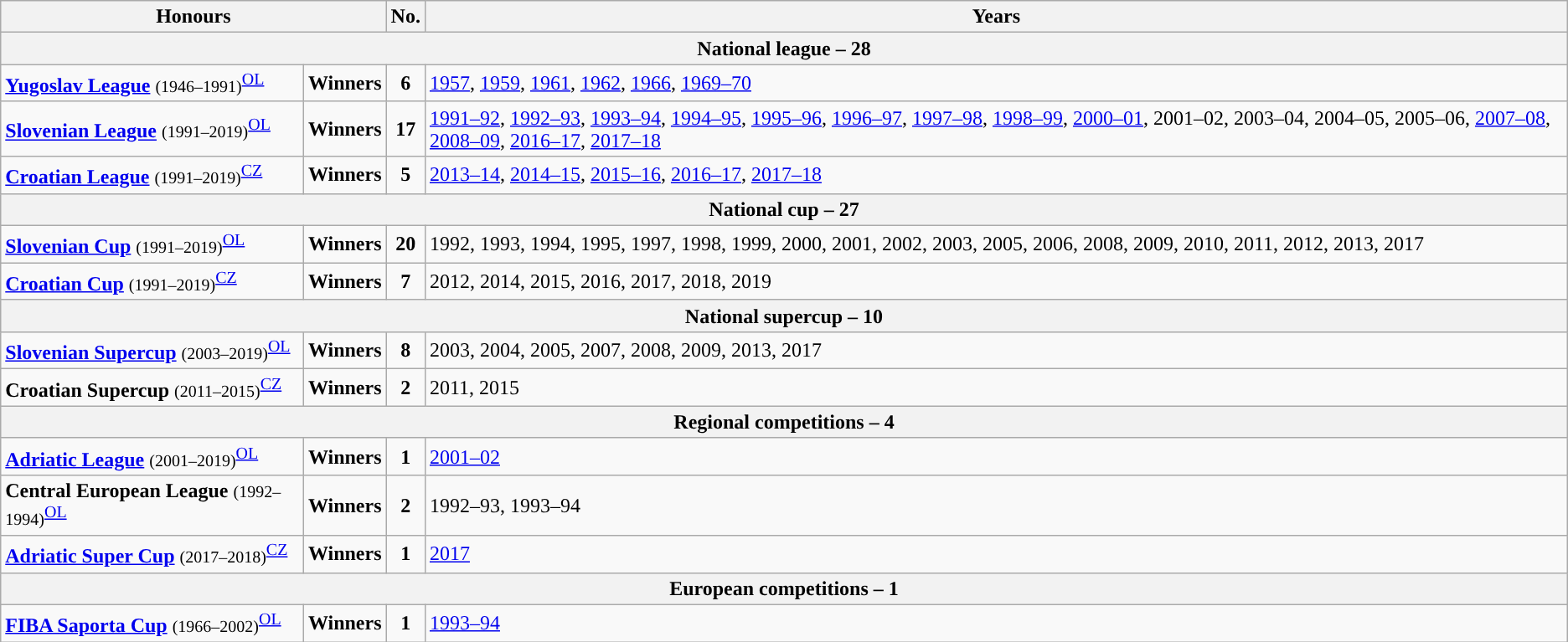<table class="wikitable">
<tr>
<th colspan=2>Honours</th>
<th>No.</th>
<th>Years</th>
</tr>
<tr>
<th colspan=6>National league – 28</th>
</tr>
<tr>
<td><strong><a href='#'>Yugoslav League</a></strong> <small>(1946–1991)</small><sup><a href='#'>OL</a></sup></td>
<td><strong>Winners</strong></td>
<td align=center><strong>6</strong></td>
<td><a href='#'>1957</a>, <a href='#'>1959</a>, <a href='#'>1961</a>, <a href='#'>1962</a>, <a href='#'>1966</a>, <a href='#'>1969–70</a></td>
</tr>
<tr>
<td><strong><a href='#'>Slovenian League</a></strong> <small>(1991–2019)</small><sup><a href='#'>OL</a></sup></td>
<td><strong>Winners</strong></td>
<td align=center><strong>17</strong></td>
<td><a href='#'>1991–92</a>, <a href='#'>1992–93</a>, <a href='#'>1993–94</a>, <a href='#'>1994–95</a>, <a href='#'>1995–96</a>, <a href='#'>1996–97</a>, <a href='#'>1997–98</a>, <a href='#'>1998–99</a>, <a href='#'>2000–01</a>, 2001–02, 2003–04, 2004–05, 2005–06, <a href='#'>2007–08</a>, <a href='#'>2008–09</a>, <a href='#'>2016–17</a>, <a href='#'>2017–18</a></td>
</tr>
<tr>
<td><strong><a href='#'>Croatian League</a></strong> <small>(1991–2019)</small><sup><a href='#'>CZ</a></sup></td>
<td><strong>Winners</strong></td>
<td align=center><strong>5</strong></td>
<td><a href='#'>2013–14</a>, <a href='#'>2014–15</a>, <a href='#'>2015–16</a>, <a href='#'>2016–17</a>, <a href='#'>2017–18</a></td>
</tr>
<tr>
<th colspan=6>National cup – 27</th>
</tr>
<tr>
<td><strong><a href='#'>Slovenian Cup</a></strong> <small>(1991–2019)</small><sup><a href='#'>OL</a></sup></td>
<td><strong>Winners</strong></td>
<td align=center><strong>20</strong></td>
<td>1992, 1993, 1994, 1995, 1997, 1998, 1999, 2000, 2001, 2002, 2003, 2005, 2006, 2008, 2009, 2010, 2011, 2012, 2013, 2017</td>
</tr>
<tr>
<td><strong><a href='#'>Croatian Cup</a></strong> <small>(1991–2019)</small><sup><a href='#'>CZ</a></sup></td>
<td><strong>Winners</strong></td>
<td align=center><strong>7</strong></td>
<td>2012, 2014, 2015, 2016, 2017, 2018, 2019</td>
</tr>
<tr>
<th colspan=6>National supercup – 10</th>
</tr>
<tr>
<td><strong><a href='#'>Slovenian Supercup</a></strong> <small>(2003–2019)</small><sup><a href='#'>OL</a></sup></td>
<td><strong>Winners</strong></td>
<td align=center><strong>8</strong></td>
<td>2003, 2004, 2005, 2007, 2008, 2009, 2013, 2017</td>
</tr>
<tr>
<td><strong>Croatian Supercup</strong> <small>(2011–2015)</small><sup><a href='#'>CZ</a></sup></td>
<td><strong>Winners</strong></td>
<td align=center><strong>2</strong></td>
<td>2011, 2015</td>
</tr>
<tr>
<th colspan=6>Regional competitions – 4</th>
</tr>
<tr>
<td><strong><a href='#'>Adriatic League</a></strong> <small>(2001–2019)</small><sup><a href='#'>OL</a></sup></td>
<td><strong>Winners</strong></td>
<td align=center><strong>1</strong></td>
<td><a href='#'>2001–02</a></td>
</tr>
<tr>
<td><strong>Central European League</strong> <small>(1992–1994)</small><sup><a href='#'>OL</a></sup></td>
<td><strong>Winners</strong></td>
<td align=center><strong>2</strong></td>
<td>1992–93, 1993–94</td>
</tr>
<tr>
<td><strong><a href='#'>Adriatic Super Cup</a></strong> <small>(2017–2018)</small><sup><a href='#'>CZ</a></sup></td>
<td><strong>Winners</strong></td>
<td align=center><strong>1</strong></td>
<td><a href='#'>2017</a></td>
</tr>
<tr>
<th colspan=6>European competitions – 1</th>
</tr>
<tr>
<td><strong><a href='#'>FIBA Saporta Cup</a></strong> <small>(1966–2002)</small><sup><a href='#'>OL</a></sup></td>
<td><strong>Winners</strong></td>
<td align=center><strong>1</strong></td>
<td><a href='#'>1993–94</a></td>
</tr>
</table>
